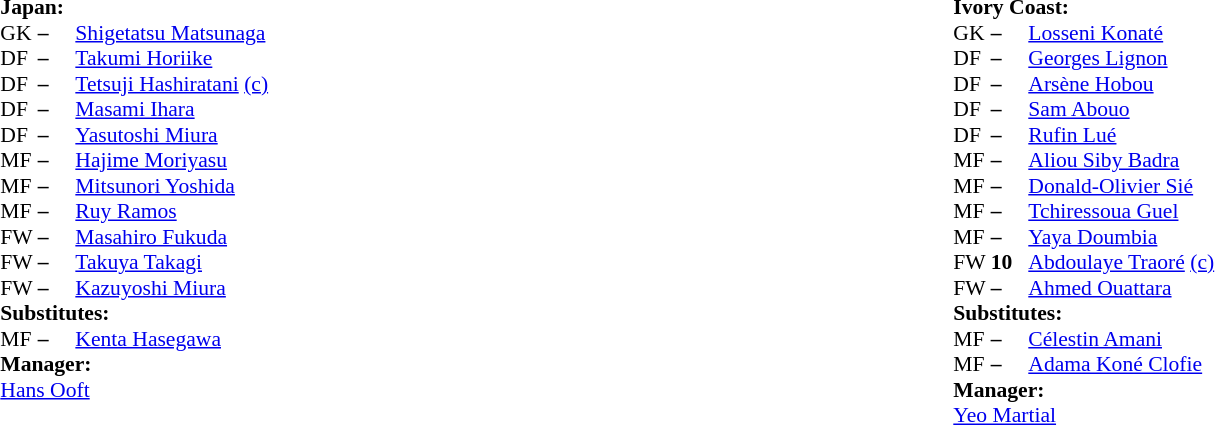<table width="100%">
<tr>
<td valign="top" width="50%"><br><table style="font-size: 90%" cellspacing="0" cellpadding="0" align=center>
<tr>
<td colspan="4"><strong>Japan:</strong></td>
</tr>
<tr>
<th width=25></th>
<th width=25></th>
</tr>
<tr>
<td>GK</td>
<td><strong>–</strong></td>
<td><a href='#'>Shigetatsu Matsunaga</a></td>
</tr>
<tr>
<td>DF</td>
<td><strong>–</strong></td>
<td><a href='#'>Takumi Horiike</a></td>
</tr>
<tr>
<td>DF</td>
<td><strong>–</strong></td>
<td><a href='#'>Tetsuji Hashiratani</a> <a href='#'>(c)</a></td>
</tr>
<tr>
<td>DF</td>
<td><strong>–</strong></td>
<td><a href='#'>Masami Ihara</a></td>
<td></td>
</tr>
<tr>
<td>DF</td>
<td><strong>–</strong></td>
<td><a href='#'>Yasutoshi Miura</a></td>
</tr>
<tr>
<td>MF</td>
<td><strong>–</strong></td>
<td><a href='#'>Hajime Moriyasu</a></td>
</tr>
<tr>
<td>MF</td>
<td><strong>–</strong></td>
<td><a href='#'>Mitsunori Yoshida</a></td>
<td></td>
<td></td>
</tr>
<tr>
<td>MF</td>
<td><strong>–</strong></td>
<td><a href='#'>Ruy Ramos</a></td>
<td></td>
</tr>
<tr>
<td>FW</td>
<td><strong>–</strong></td>
<td><a href='#'>Masahiro Fukuda</a></td>
</tr>
<tr>
<td>FW</td>
<td><strong>–</strong></td>
<td><a href='#'>Takuya Takagi</a></td>
</tr>
<tr>
<td>FW</td>
<td><strong>–</strong></td>
<td><a href='#'>Kazuyoshi Miura</a></td>
</tr>
<tr>
<td colspan=3><strong>Substitutes:</strong></td>
</tr>
<tr>
<td>MF</td>
<td><strong>–</strong></td>
<td><a href='#'>Kenta Hasegawa</a></td>
<td></td>
<td></td>
</tr>
<tr>
<td colspan=3><strong>Manager:</strong></td>
</tr>
<tr>
<td colspan=3> <a href='#'>Hans Ooft</a></td>
</tr>
</table>
</td>
<td valign="top"></td>
<td valign="top" width="50%"><br><table style="font-size: 90%" cellspacing="0" cellpadding="0" align="center">
<tr>
<td colspan="4"><strong>Ivory Coast:</strong></td>
</tr>
<tr>
<th width=25></th>
<th width=25></th>
</tr>
<tr>
<td>GK</td>
<td><strong>–</strong></td>
<td><a href='#'>Losseni Konaté</a></td>
</tr>
<tr>
<td>DF</td>
<td><strong>–</strong></td>
<td><a href='#'>Georges Lignon</a></td>
</tr>
<tr>
<td>DF</td>
<td><strong>–</strong></td>
<td><a href='#'>Arsène Hobou</a></td>
</tr>
<tr>
<td>DF</td>
<td><strong>–</strong></td>
<td><a href='#'>Sam Abouo</a></td>
</tr>
<tr>
<td>DF</td>
<td><strong>–</strong></td>
<td><a href='#'>Rufin Lué</a></td>
<td></td>
<td></td>
</tr>
<tr>
<td>MF</td>
<td><strong>–</strong></td>
<td><a href='#'>Aliou Siby Badra</a></td>
</tr>
<tr>
<td>MF</td>
<td><strong>–</strong></td>
<td><a href='#'>Donald-Olivier Sié</a></td>
</tr>
<tr>
<td>MF</td>
<td><strong>–</strong></td>
<td><a href='#'>Tchiressoua Guel</a></td>
</tr>
<tr>
<td>MF</td>
<td><strong>–</strong></td>
<td><a href='#'>Yaya Doumbia</a></td>
<td></td>
<td></td>
</tr>
<tr>
<td>FW</td>
<td><strong>10</strong></td>
<td><a href='#'>Abdoulaye Traoré</a> <a href='#'>(c)</a></td>
<td></td>
</tr>
<tr>
<td>FW</td>
<td><strong>–</strong></td>
<td><a href='#'>Ahmed Ouattara</a></td>
<td></td>
</tr>
<tr>
<td colspan=3><strong>Substitutes:</strong></td>
</tr>
<tr>
<td>MF</td>
<td><strong>–</strong></td>
<td><a href='#'>Célestin Amani</a></td>
<td></td>
<td></td>
</tr>
<tr>
<td>MF</td>
<td><strong>–</strong></td>
<td><a href='#'>Adama Koné Clofie</a></td>
<td></td>
<td></td>
</tr>
<tr>
<td colspan=3><strong>Manager:</strong></td>
</tr>
<tr>
<td colspan=3><a href='#'>Yeo Martial</a></td>
</tr>
</table>
</td>
</tr>
</table>
